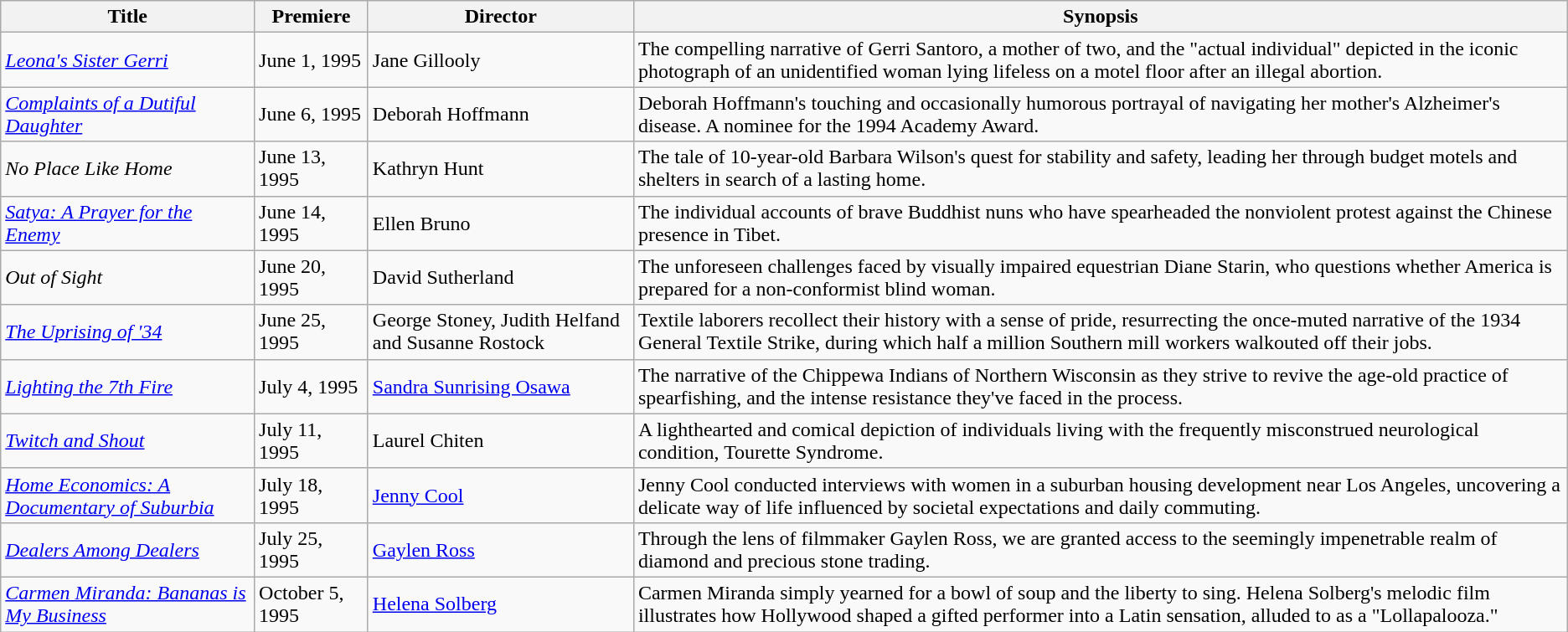<table class="wikitable sortable">
<tr>
<th>Title</th>
<th>Premiere</th>
<th>Director</th>
<th>Synopsis</th>
</tr>
<tr>
<td><em><a href='#'>Leona's Sister Gerri</a></em></td>
<td>June 1, 1995</td>
<td>Jane Gillooly</td>
<td>The compelling narrative of Gerri Santoro, a mother of two, and the "actual individual" depicted in the iconic photograph of an unidentified woman lying lifeless on a motel floor after an illegal abortion.</td>
</tr>
<tr>
<td><em><a href='#'>Complaints of a Dutiful Daughter</a></em></td>
<td>June 6, 1995</td>
<td>Deborah Hoffmann</td>
<td>Deborah Hoffmann's touching and occasionally humorous portrayal of navigating her mother's Alzheimer's disease. A nominee for the 1994 Academy Award.</td>
</tr>
<tr>
<td><em>No Place Like Home</em></td>
<td>June 13, 1995</td>
<td>Kathryn Hunt</td>
<td>The tale of 10-year-old Barbara Wilson's quest for stability and safety, leading her through budget motels and shelters in search of a lasting home.</td>
</tr>
<tr>
<td><em><a href='#'>Satya: A Prayer for the Enemy</a></em></td>
<td>June 14, 1995</td>
<td>Ellen Bruno</td>
<td>The individual accounts of brave Buddhist nuns who have spearheaded the nonviolent protest against the Chinese presence in Tibet.</td>
</tr>
<tr>
<td><em>Out of Sight</em></td>
<td>June 20, 1995</td>
<td>David Sutherland</td>
<td>The unforeseen challenges faced by visually impaired equestrian Diane Starin, who questions whether America is prepared for a non-conformist blind woman.</td>
</tr>
<tr>
<td><em><a href='#'>The Uprising of '34</a></em></td>
<td>June 25, 1995</td>
<td>George Stoney, Judith Helfand and Susanne Rostock</td>
<td>Textile laborers recollect their history with a sense of pride, resurrecting the once-muted narrative of the 1934 General Textile Strike, during which half a million Southern mill workers walkouted off their jobs.</td>
</tr>
<tr>
<td><em><a href='#'>Lighting the 7th Fire</a></em></td>
<td>July 4, 1995</td>
<td><a href='#'>Sandra Sunrising Osawa</a></td>
<td>The narrative of the Chippewa Indians of Northern Wisconsin as they strive to revive the age-old practice of spearfishing, and the intense resistance they've faced in the process.</td>
</tr>
<tr>
<td><em><a href='#'>Twitch and Shout</a></em></td>
<td>July 11, 1995</td>
<td>Laurel Chiten</td>
<td>A lighthearted and comical depiction of individuals living with the frequently misconstrued neurological condition, Tourette Syndrome.</td>
</tr>
<tr>
<td><em><a href='#'>Home Economics: A Documentary of Suburbia</a></em></td>
<td>July 18, 1995</td>
<td><a href='#'>Jenny Cool</a></td>
<td>Jenny Cool conducted interviews with women in a suburban housing development near Los Angeles, uncovering a delicate way of life influenced by societal expectations and daily commuting.</td>
</tr>
<tr>
<td><em><a href='#'>Dealers Among Dealers</a></em></td>
<td>July 25, 1995</td>
<td><a href='#'>Gaylen Ross</a></td>
<td>Through the lens of filmmaker Gaylen Ross, we are granted access to the seemingly impenetrable realm of diamond and precious stone trading.</td>
</tr>
<tr>
<td><em><a href='#'>Carmen Miranda: Bananas is My Business</a></em></td>
<td>October 5, 1995</td>
<td><a href='#'>Helena Solberg</a></td>
<td>Carmen Miranda simply yearned for a bowl of soup and the liberty to sing. Helena Solberg's melodic film illustrates how Hollywood shaped a gifted performer into a Latin sensation, alluded to as a "Lollapalooza."</td>
</tr>
</table>
